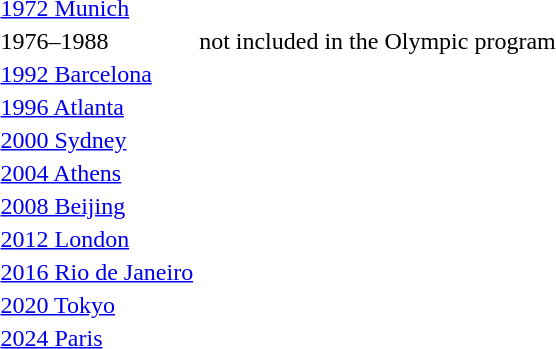<table>
<tr>
<td><a href='#'>1972 Munich</a><br></td>
<td></td>
<td></td>
<td></td>
</tr>
<tr>
<td>1976–1988</td>
<td colspan=3 align=center>not included in the Olympic program</td>
</tr>
<tr>
<td><a href='#'>1992 Barcelona</a><br></td>
<td></td>
<td></td>
<td></td>
</tr>
<tr>
<td><a href='#'>1996 Atlanta</a><br></td>
<td></td>
<td></td>
<td></td>
</tr>
<tr>
<td><a href='#'>2000 Sydney</a><br></td>
<td></td>
<td></td>
<td></td>
</tr>
<tr>
<td><a href='#'>2004 Athens</a><br></td>
<td></td>
<td></td>
<td></td>
</tr>
<tr>
<td><a href='#'>2008 Beijing</a><br></td>
<td></td>
<td></td>
<td></td>
</tr>
<tr>
<td><a href='#'>2012 London</a><br></td>
<td></td>
<td></td>
<td></td>
</tr>
<tr>
<td><a href='#'>2016 Rio de Janeiro</a><br></td>
<td></td>
<td></td>
<td></td>
</tr>
<tr>
<td><a href='#'>2020 Tokyo</a><br></td>
<td></td>
<td></td>
<td></td>
</tr>
<tr>
<td><a href='#'>2024 Paris</a> <br></td>
<td></td>
<td></td>
<td></td>
</tr>
<tr>
</tr>
</table>
